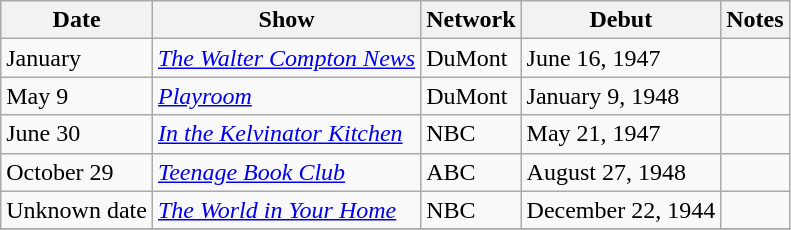<table class="wikitable">
<tr>
<th>Date</th>
<th>Show</th>
<th>Network</th>
<th>Debut</th>
<th>Notes</th>
</tr>
<tr>
<td>January</td>
<td><em><a href='#'>The Walter Compton News</a></em></td>
<td>DuMont</td>
<td>June 16, 1947</td>
<td></td>
</tr>
<tr>
<td>May 9</td>
<td><em><a href='#'>Playroom</a></em></td>
<td>DuMont</td>
<td>January 9, 1948</td>
<td></td>
</tr>
<tr>
<td>June 30</td>
<td><em><a href='#'>In the Kelvinator Kitchen</a></em></td>
<td>NBC</td>
<td>May 21, 1947</td>
<td></td>
</tr>
<tr>
<td>October 29</td>
<td><em><a href='#'>Teenage Book Club</a></em></td>
<td>ABC</td>
<td>August 27, 1948</td>
<td></td>
</tr>
<tr>
<td>Unknown date</td>
<td><em><a href='#'>The World in Your Home</a></em></td>
<td>NBC</td>
<td>December 22, 1944</td>
<td></td>
</tr>
<tr>
</tr>
</table>
